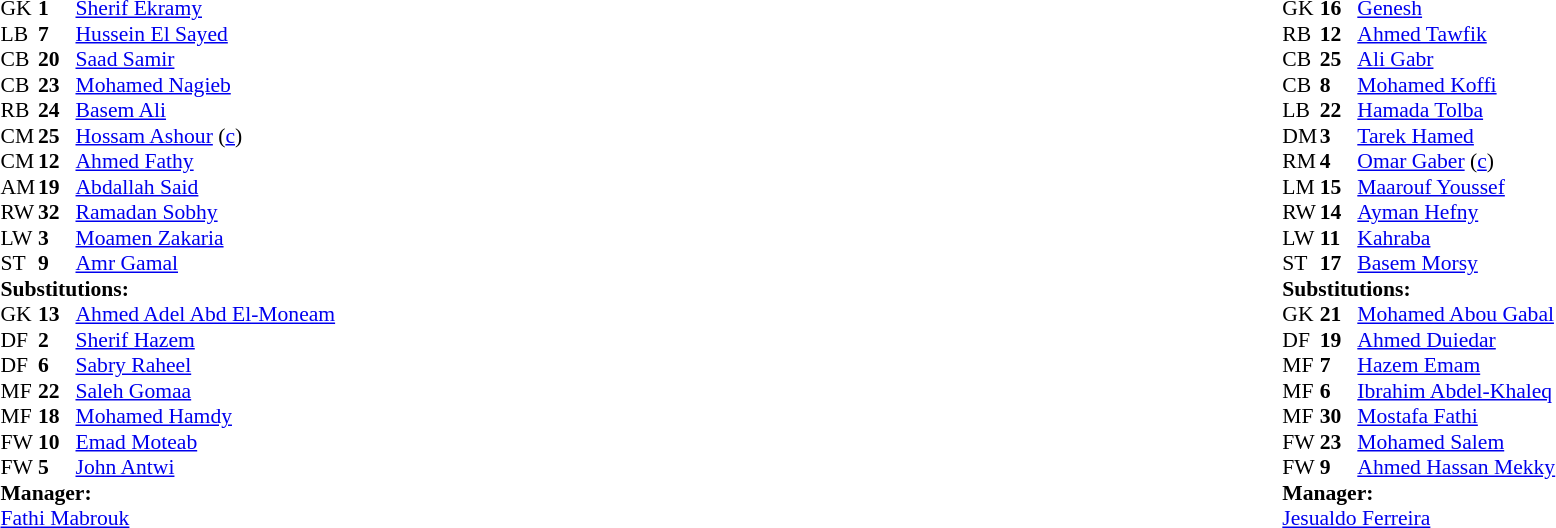<table width="100%">
<tr>
<td valign="top" width="50%"><br><table style="font-size: 90%" cellspacing="0" cellpadding="0">
<tr>
<th width="25"></th>
<th width="25"></th>
</tr>
<tr>
<td>GK</td>
<td><strong>1</strong></td>
<td> <a href='#'>Sherif Ekramy</a></td>
</tr>
<tr>
<td>LB</td>
<td><strong>7</strong></td>
<td> <a href='#'>Hussein El Sayed</a></td>
</tr>
<tr>
<td>CB</td>
<td><strong>20</strong></td>
<td> <a href='#'>Saad Samir</a></td>
</tr>
<tr>
<td>CB</td>
<td><strong>23</strong></td>
<td> <a href='#'>Mohamed Nagieb</a></td>
</tr>
<tr>
<td>RB</td>
<td><strong>24</strong></td>
<td> <a href='#'>Basem Ali</a></td>
<td></td>
<td></td>
</tr>
<tr>
<td>CM</td>
<td><strong>25</strong></td>
<td> <a href='#'>Hossam Ashour</a> (<a href='#'>c</a>)</td>
</tr>
<tr>
<td>CM</td>
<td><strong>12</strong></td>
<td> <a href='#'>Ahmed Fathy</a></td>
</tr>
<tr>
<td>AM</td>
<td><strong>19</strong></td>
<td> <a href='#'>Abdallah Said</a></td>
</tr>
<tr>
<td>RW</td>
<td><strong>32</strong></td>
<td> <a href='#'>Ramadan Sobhy</a></td>
</tr>
<tr>
<td>LW</td>
<td><strong>3</strong></td>
<td> <a href='#'>Moamen Zakaria</a></td>
<td></td>
<td></td>
</tr>
<tr>
<td>ST</td>
<td><strong>9</strong></td>
<td> <a href='#'>Amr Gamal</a></td>
<td></td>
<td></td>
</tr>
<tr>
<td colspan=3><strong>Substitutions:</strong></td>
</tr>
<tr>
<td>GK</td>
<td><strong>13</strong></td>
<td> <a href='#'>Ahmed Adel Abd El-Moneam</a></td>
</tr>
<tr>
<td>DF</td>
<td><strong>2</strong></td>
<td> <a href='#'>Sherif Hazem</a></td>
</tr>
<tr>
<td>DF</td>
<td><strong>6</strong></td>
<td> <a href='#'>Sabry Raheel</a></td>
</tr>
<tr>
<td>MF</td>
<td><strong>22</strong></td>
<td> <a href='#'>Saleh Gomaa</a></td>
</tr>
<tr>
<td>MF</td>
<td><strong>18</strong></td>
<td> <a href='#'>Mohamed Hamdy</a></td>
<td></td>
<td></td>
</tr>
<tr>
<td>FW</td>
<td><strong>10</strong></td>
<td> <a href='#'>Emad Moteab</a></td>
<td></td>
<td></td>
</tr>
<tr>
<td>FW</td>
<td><strong>5</strong></td>
<td> <a href='#'>John Antwi</a></td>
<td></td>
<td></td>
</tr>
<tr>
<td colspan=3><strong>Manager:</strong></td>
</tr>
<tr>
<td colspan=3> <a href='#'>Fathi Mabrouk</a></td>
</tr>
</table>
</td>
<td valign="top"></td>
<td valign="top" width="50%"><br><table style="font-size: 90%" cellspacing="0" cellpadding="0" align="center">
<tr>
<th width=25></th>
<th width=25></th>
</tr>
<tr>
<td>GK</td>
<td><strong>16</strong></td>
<td> <a href='#'>Genesh</a></td>
</tr>
<tr>
<td>RB</td>
<td><strong>12</strong></td>
<td> <a href='#'>Ahmed Tawfik</a></td>
<td></td>
</tr>
<tr>
<td>CB</td>
<td><strong>25</strong></td>
<td> <a href='#'>Ali Gabr</a></td>
</tr>
<tr>
<td>CB</td>
<td><strong>8</strong></td>
<td> <a href='#'>Mohamed Koffi</a></td>
</tr>
<tr>
<td>LB</td>
<td><strong>22</strong></td>
<td> <a href='#'>Hamada Tolba</a></td>
</tr>
<tr>
<td>DM</td>
<td><strong>3</strong></td>
<td> <a href='#'>Tarek Hamed</a></td>
</tr>
<tr>
<td>RM</td>
<td><strong>4</strong></td>
<td> <a href='#'>Omar Gaber</a> (<a href='#'>c</a>)</td>
<td></td>
<td></td>
</tr>
<tr>
<td>LM</td>
<td><strong>15</strong></td>
<td> <a href='#'>Maarouf Youssef</a></td>
</tr>
<tr>
<td>RW</td>
<td><strong>14</strong></td>
<td> <a href='#'>Ayman Hefny</a></td>
<td></td>
<td></td>
</tr>
<tr>
<td>LW</td>
<td><strong>11</strong></td>
<td> <a href='#'>Kahraba</a></td>
</tr>
<tr>
<td>ST</td>
<td><strong>17</strong></td>
<td> <a href='#'>Basem Morsy</a></td>
<td></td>
<td></td>
</tr>
<tr>
<td colspan=3><strong>Substitutions:</strong></td>
</tr>
<tr>
<td>GK</td>
<td><strong>21</strong></td>
<td> <a href='#'>Mohamed Abou Gabal</a></td>
</tr>
<tr>
<td>DF</td>
<td><strong>19</strong></td>
<td> <a href='#'>Ahmed Duiedar</a></td>
</tr>
<tr>
<td>MF</td>
<td><strong>7</strong></td>
<td> <a href='#'>Hazem Emam</a></td>
</tr>
<tr>
<td>MF</td>
<td><strong>6</strong></td>
<td> <a href='#'>Ibrahim Abdel-Khaleq</a></td>
<td></td>
<td></td>
</tr>
<tr>
<td>MF</td>
<td><strong>30</strong></td>
<td> <a href='#'>Mostafa Fathi</a></td>
<td></td>
<td></td>
</tr>
<tr>
<td>FW</td>
<td><strong>23</strong></td>
<td> <a href='#'>Mohamed Salem</a></td>
</tr>
<tr>
<td>FW</td>
<td><strong>9</strong></td>
<td> <a href='#'>Ahmed Hassan Mekky</a></td>
<td></td>
<td></td>
</tr>
<tr>
<td colspan=3><strong>Manager:</strong></td>
</tr>
<tr>
<td colspan=3> <a href='#'>Jesualdo Ferreira</a></td>
</tr>
</table>
</td>
</tr>
</table>
